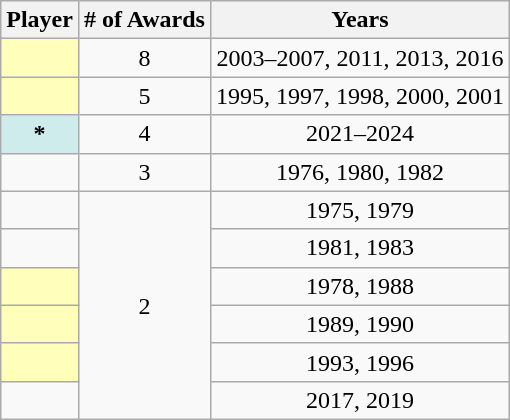<table class="wikitable sortable plainrowheaders" style="text-align:center; text-align:center">
<tr>
<th scope="col">Player</th>
<th scope="col"># of Awards</th>
<th scope="col">Years</th>
</tr>
<tr>
<th scope="row" style="text-align:center; background:#ffb;"></th>
<td>8</td>
<td>2003–2007, 2011, 2013, 2016</td>
</tr>
<tr>
<th scope="row" style="text-align:center; background:#ffb;"></th>
<td>5</td>
<td>1995, 1997, 1998, 2000, 2001</td>
</tr>
<tr>
<th scope="row" style="text-align:center; background:#cfecec;">*</th>
<td>4</td>
<td>2021–2024</td>
</tr>
<tr>
<td></td>
<td>3</td>
<td>1976, 1980, 1982</td>
</tr>
<tr>
<td></td>
<td rowspan=6 style="text-align:center;">2</td>
<td>1975, 1979</td>
</tr>
<tr>
<td></td>
<td>1981, 1983</td>
</tr>
<tr>
<th scope="row" style="text-align:center; background:#ffb;"></th>
<td>1978, 1988</td>
</tr>
<tr>
<th scope="row" style="text-align:center; background:#ffb;"></th>
<td>1989, 1990</td>
</tr>
<tr>
<th scope="row" style="text-align:center; background:#ffb;"></th>
<td>1993, 1996</td>
</tr>
<tr>
<td></td>
<td>2017, 2019</td>
</tr>
</table>
